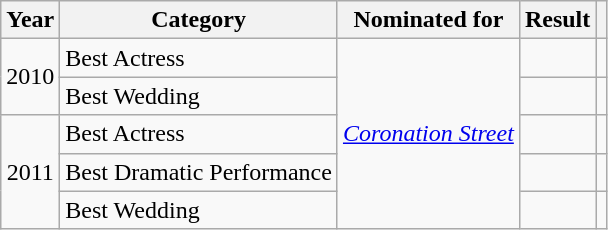<table class="wikitable plainrowheaders">
<tr>
<th scope="col">Year</th>
<th scope="col">Category</th>
<th scope="col">Nominated for</th>
<th scope="col">Result</th>
<th scope="col"></th>
</tr>
<tr>
<td rowspan = "2" align="center">2010</td>
<td>Best Actress</td>
<td rowspan = "5"><em><a href='#'>Coronation Street</a></em></td>
<td></td>
<td></td>
</tr>
<tr>
<td>Best Wedding </td>
<td></td>
</tr>
<tr>
<td rowspan = "3" align="center">2011</td>
<td>Best Actress</td>
<td></td>
<td></td>
</tr>
<tr>
<td>Best Dramatic Performance</td>
<td></td>
<td></td>
</tr>
<tr>
<td>Best Wedding </td>
<td></td>
</tr>
</table>
